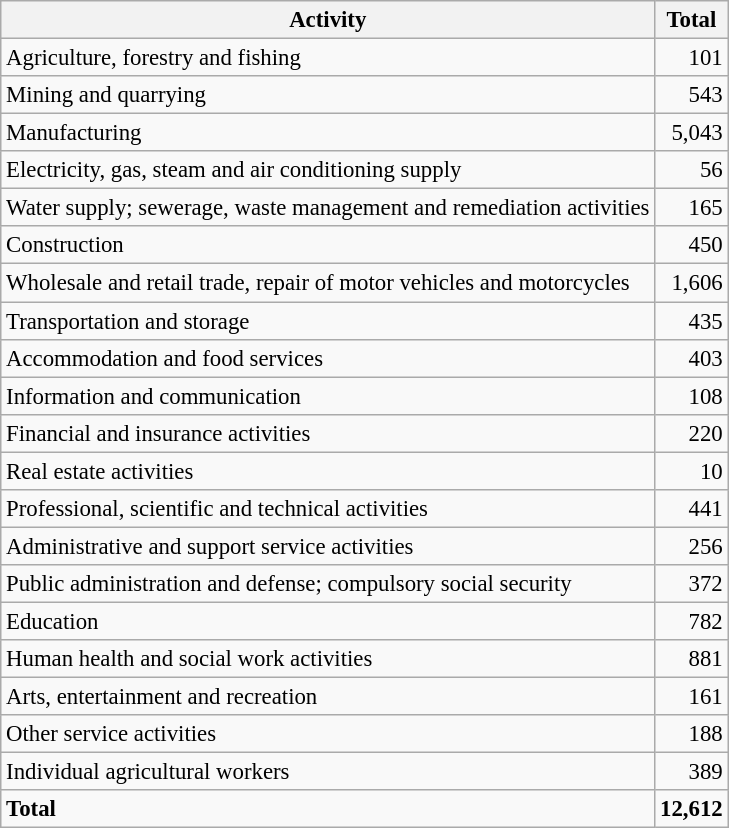<table class="wikitable sortable" style="font-size:95%;">
<tr>
<th>Activity</th>
<th>Total</th>
</tr>
<tr>
<td>Agriculture, forestry and fishing</td>
<td align="right">101</td>
</tr>
<tr>
<td>Mining and quarrying</td>
<td align="right">543</td>
</tr>
<tr>
<td>Manufacturing</td>
<td align="right">5,043</td>
</tr>
<tr>
<td>Electricity, gas, steam and air conditioning supply</td>
<td align="right">56</td>
</tr>
<tr>
<td>Water supply; sewerage, waste management and remediation activities</td>
<td align="right">165</td>
</tr>
<tr>
<td>Construction</td>
<td align="right">450</td>
</tr>
<tr>
<td>Wholesale and retail trade, repair of motor vehicles and motorcycles</td>
<td align="right">1,606</td>
</tr>
<tr>
<td>Transportation and storage</td>
<td align="right">435</td>
</tr>
<tr>
<td>Accommodation and food services</td>
<td align="right">403</td>
</tr>
<tr>
<td>Information and communication</td>
<td align="right">108</td>
</tr>
<tr>
<td>Financial and insurance activities</td>
<td align="right">220</td>
</tr>
<tr>
<td>Real estate activities</td>
<td align="right">10</td>
</tr>
<tr>
<td>Professional, scientific and technical activities</td>
<td align="right">441</td>
</tr>
<tr>
<td>Administrative and support service activities</td>
<td align="right">256</td>
</tr>
<tr>
<td>Public administration and defense; compulsory social security</td>
<td align="right">372</td>
</tr>
<tr>
<td>Education</td>
<td align="right">782</td>
</tr>
<tr>
<td>Human health and social work activities</td>
<td align="right">881</td>
</tr>
<tr>
<td>Arts, entertainment and recreation</td>
<td align="right">161</td>
</tr>
<tr>
<td>Other service activities</td>
<td align="right">188</td>
</tr>
<tr>
<td>Individual agricultural workers</td>
<td align="right">389</td>
</tr>
<tr class="sortbottom">
<td><strong>Total</strong></td>
<td align="right"><strong>12,612</strong></td>
</tr>
</table>
